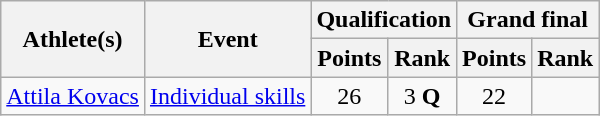<table class="wikitable">
<tr>
<th rowspan="2">Athlete(s)</th>
<th rowspan="2">Event</th>
<th colspan="2">Qualification</th>
<th colspan="2">Grand final</th>
</tr>
<tr>
<th>Points</th>
<th>Rank</th>
<th>Points</th>
<th>Rank</th>
</tr>
<tr>
<td><a href='#'>Attila Kovacs</a></td>
<td><a href='#'>Individual skills</a></td>
<td align="center">26</td>
<td align="center">3 <strong>Q</strong></td>
<td align="center">22</td>
<td align="center"></td>
</tr>
</table>
